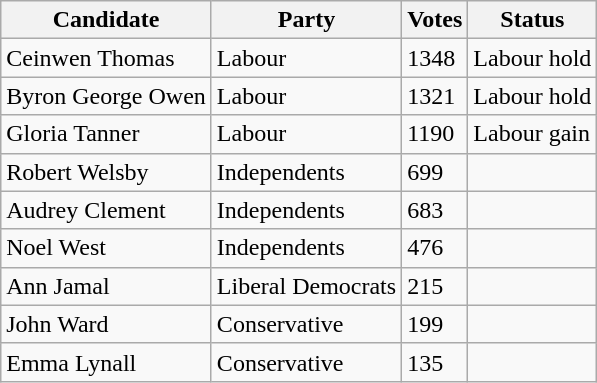<table class="wikitable sortable">
<tr>
<th>Candidate</th>
<th>Party</th>
<th>Votes</th>
<th>Status</th>
</tr>
<tr>
<td>Ceinwen Thomas</td>
<td>Labour</td>
<td>1348</td>
<td>Labour hold</td>
</tr>
<tr>
<td>Byron George Owen</td>
<td>Labour</td>
<td>1321</td>
<td>Labour hold</td>
</tr>
<tr>
<td>Gloria Tanner</td>
<td>Labour</td>
<td>1190</td>
<td>Labour gain</td>
</tr>
<tr>
<td>Robert Welsby</td>
<td>Independents</td>
<td>699</td>
<td></td>
</tr>
<tr>
<td>Audrey Clement</td>
<td>Independents</td>
<td>683</td>
<td></td>
</tr>
<tr>
<td>Noel West</td>
<td>Independents</td>
<td>476</td>
<td></td>
</tr>
<tr>
<td>Ann Jamal</td>
<td>Liberal Democrats</td>
<td>215</td>
<td></td>
</tr>
<tr>
<td>John Ward</td>
<td>Conservative</td>
<td>199</td>
<td></td>
</tr>
<tr>
<td>Emma Lynall</td>
<td>Conservative</td>
<td>135</td>
<td></td>
</tr>
</table>
